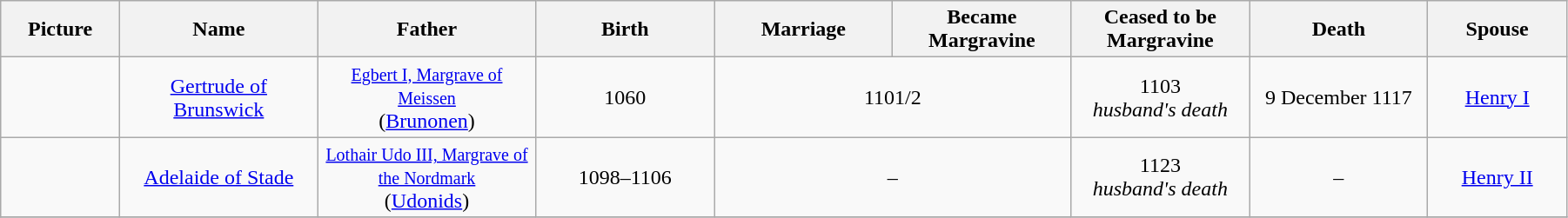<table width=95% class="wikitable">
<tr>
<th width = "6%">Picture</th>
<th width = "10%">Name</th>
<th width = "11%">Father</th>
<th width = "9%">Birth</th>
<th width = "9%">Marriage</th>
<th width = "9%">Became Margravine</th>
<th width = "9%">Ceased to be Margravine</th>
<th width = "9%">Death</th>
<th width = "7%">Spouse</th>
</tr>
<tr>
<td align="center"></td>
<td align="center"><a href='#'>Gertrude of Brunswick</a></td>
<td align="center"><small><a href='#'>Egbert I, Margrave of Meissen</a></small><br>(<a href='#'>Brunonen</a>)</td>
<td align="center">1060</td>
<td align="center" colspan="2">1101/2</td>
<td align="center">1103<br><em>husband's death</em></td>
<td align="center">9 December 1117</td>
<td align="center"><a href='#'>Henry I</a></td>
</tr>
<tr>
<td align="center"></td>
<td align="center"><a href='#'>Adelaide of Stade</a></td>
<td align="center"><small><a href='#'>Lothair Udo III, Margrave of the Nordmark</a></small><br>(<a href='#'>Udonids</a>)</td>
<td align="center">1098–1106</td>
<td align="center" colspan="2">–</td>
<td align="center">1123<br><em>husband's death</em></td>
<td align="center">–</td>
<td align="center"><a href='#'>Henry II</a></td>
</tr>
<tr>
</tr>
</table>
